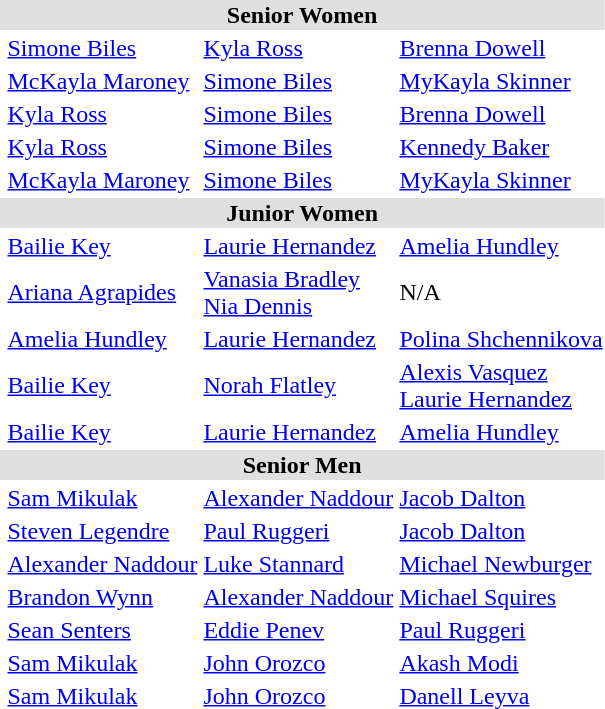<table>
<tr style="background:#dfdfdf;">
<td colspan="4" style="text-align:center;"><strong>Senior Women</strong></td>
</tr>
<tr>
<th scope=row style="text-align:left"></th>
<td><a href='#'>Simone Biles</a></td>
<td><a href='#'>Kyla Ross</a></td>
<td><a href='#'>Brenna Dowell</a></td>
</tr>
<tr>
<th scope=row style="text-align:left"></th>
<td><a href='#'>McKayla Maroney</a></td>
<td><a href='#'>Simone Biles</a></td>
<td><a href='#'>MyKayla Skinner</a></td>
</tr>
<tr>
<th scope=row style="text-align:left"></th>
<td><a href='#'>Kyla Ross</a></td>
<td><a href='#'>Simone Biles</a></td>
<td><a href='#'>Brenna Dowell</a></td>
</tr>
<tr>
<th scope=row style="text-align:left"></th>
<td><a href='#'>Kyla Ross</a></td>
<td><a href='#'>Simone Biles</a></td>
<td><a href='#'>Kennedy Baker</a></td>
</tr>
<tr>
<th scope=row style="text-align:left"></th>
<td><a href='#'>McKayla Maroney</a></td>
<td><a href='#'>Simone Biles</a></td>
<td><a href='#'>MyKayla Skinner</a></td>
</tr>
<tr style="background:#dfdfdf;">
<td colspan="4" style="text-align:center;"><strong>Junior Women</strong></td>
</tr>
<tr>
<th scope=row style="text-align:left"></th>
<td><a href='#'>Bailie Key</a></td>
<td><a href='#'>Laurie Hernandez</a></td>
<td><a href='#'>Amelia Hundley</a></td>
</tr>
<tr>
<th scope=row style="text-align:left"></th>
<td><a href='#'>Ariana Agrapides</a></td>
<td><a href='#'>Vanasia Bradley</a><br><a href='#'>Nia Dennis</a></td>
<td>N/A</td>
</tr>
<tr>
<th scope=row style="text-align:left"></th>
<td><a href='#'>Amelia Hundley</a></td>
<td><a href='#'>Laurie Hernandez</a></td>
<td><a href='#'>Polina Shchennikova</a></td>
</tr>
<tr>
<th scope=row style="text-align:left"></th>
<td><a href='#'>Bailie Key</a></td>
<td><a href='#'>Norah Flatley</a></td>
<td><a href='#'>Alexis Vasquez</a><br><a href='#'>Laurie Hernandez</a></td>
</tr>
<tr>
<th scope=row style="text-align:left"></th>
<td><a href='#'>Bailie Key</a></td>
<td><a href='#'>Laurie Hernandez</a></td>
<td><a href='#'>Amelia Hundley</a></td>
</tr>
<tr style="background:#dfdfdf;">
<td colspan="4" style="text-align:center;"><strong>Senior Men</strong></td>
</tr>
<tr>
<th scope=row style="text-align:left"></th>
<td><a href='#'>Sam Mikulak</a></td>
<td><a href='#'>Alexander Naddour</a></td>
<td><a href='#'>Jacob Dalton</a></td>
</tr>
<tr>
<th scope=row style="text-align:left"></th>
<td><a href='#'>Steven Legendre</a></td>
<td><a href='#'>Paul Ruggeri</a></td>
<td><a href='#'>Jacob Dalton</a></td>
</tr>
<tr>
<th scope=row style="text-align:left"></th>
<td><a href='#'>Alexander Naddour</a></td>
<td><a href='#'>Luke Stannard</a></td>
<td><a href='#'>Michael Newburger</a></td>
</tr>
<tr>
<th scope=row style="text-align:left"></th>
<td><a href='#'>Brandon Wynn</a></td>
<td><a href='#'>Alexander Naddour</a></td>
<td><a href='#'>Michael Squires</a></td>
</tr>
<tr>
<th scope=row style="text-align:left"></th>
<td><a href='#'>Sean Senters</a></td>
<td><a href='#'>Eddie Penev</a></td>
<td><a href='#'>Paul Ruggeri</a></td>
</tr>
<tr>
<th scope=row style="text-align:left"></th>
<td><a href='#'>Sam Mikulak</a></td>
<td><a href='#'>John Orozco</a></td>
<td><a href='#'>Akash Modi</a></td>
</tr>
<tr>
<th scope=row style="text-align:left"></th>
<td><a href='#'>Sam Mikulak</a></td>
<td><a href='#'>John Orozco</a></td>
<td><a href='#'>Danell Leyva</a></td>
</tr>
</table>
